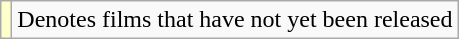<table class="wikitable">
<tr>
<td style="background:#FFFFCC;"></td>
<td>Denotes films that have not yet been released</td>
</tr>
</table>
